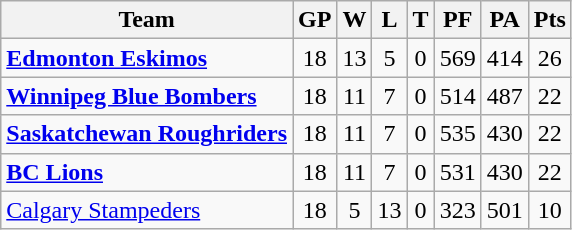<table class="wikitable">
<tr>
<th>Team</th>
<th>GP</th>
<th>W</th>
<th>L</th>
<th>T</th>
<th>PF</th>
<th>PA</th>
<th>Pts</th>
</tr>
<tr align="center">
<td align="left"><strong><a href='#'>Edmonton Eskimos</a></strong></td>
<td>18</td>
<td>13</td>
<td>5</td>
<td>0</td>
<td>569</td>
<td>414</td>
<td>26</td>
</tr>
<tr align="center">
<td align="left"><strong><a href='#'>Winnipeg Blue Bombers</a></strong></td>
<td>18</td>
<td>11</td>
<td>7</td>
<td>0</td>
<td>514</td>
<td>487</td>
<td>22</td>
</tr>
<tr align="center">
<td align="left"><strong><a href='#'>Saskatchewan Roughriders</a></strong></td>
<td>18</td>
<td>11</td>
<td>7</td>
<td>0</td>
<td>535</td>
<td>430</td>
<td>22</td>
</tr>
<tr align="center">
<td align="left"><strong><a href='#'>BC Lions</a></strong></td>
<td>18</td>
<td>11</td>
<td>7</td>
<td>0</td>
<td>531</td>
<td>430</td>
<td>22</td>
</tr>
<tr align="center">
<td align="left"><a href='#'>Calgary Stampeders</a></td>
<td>18</td>
<td>5</td>
<td>13</td>
<td>0</td>
<td>323</td>
<td>501</td>
<td>10</td>
</tr>
</table>
